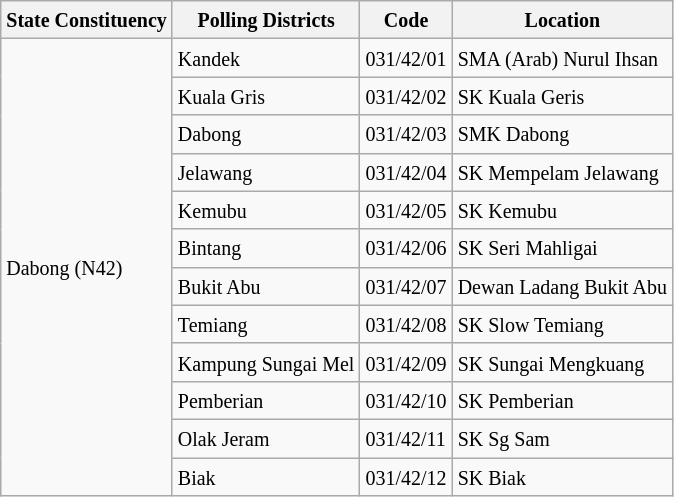<table class="wikitable sortable mw-collapsible">
<tr>
<th><small>State Constituency</small></th>
<th><small>Polling Districts</small></th>
<th><small>Code</small></th>
<th><small>Location</small></th>
</tr>
<tr>
<td rowspan="12"><small>Dabong (N42)</small></td>
<td><small>Kandek</small></td>
<td><small>031/42/01</small></td>
<td><small>SMA (Arab) Nurul Ihsan</small></td>
</tr>
<tr>
<td><small>Kuala Gris</small></td>
<td><small>031/42/02</small></td>
<td><small>SK Kuala Geris</small></td>
</tr>
<tr>
<td><small>Dabong</small></td>
<td><small>031/42/03</small></td>
<td><small>SMK Dabong</small></td>
</tr>
<tr>
<td><small>Jelawang</small></td>
<td><small>031/42/04</small></td>
<td><small>SK Mempelam Jelawang</small></td>
</tr>
<tr>
<td><small>Kemubu</small></td>
<td><small>031/42/05</small></td>
<td><small>SK Kemubu</small></td>
</tr>
<tr>
<td><small>Bintang</small></td>
<td><small>031/42/06</small></td>
<td><small>SK Seri Mahligai</small></td>
</tr>
<tr>
<td><small>Bukit Abu</small></td>
<td><small>031/42/07</small></td>
<td><small>Dewan Ladang Bukit Abu</small></td>
</tr>
<tr>
<td><small>Temiang</small></td>
<td><small>031/42/08</small></td>
<td><small>SK Slow Temiang</small></td>
</tr>
<tr>
<td><small>Kampung Sungai Mel</small></td>
<td><small>031/42/09</small></td>
<td><small>SK Sungai Mengkuang</small></td>
</tr>
<tr>
<td><small>Pemberian</small></td>
<td><small>031/42/10</small></td>
<td><small>SK Pemberian</small></td>
</tr>
<tr>
<td><small>Olak Jeram</small></td>
<td><small>031/42/11</small></td>
<td><small>SK Sg Sam</small></td>
</tr>
<tr>
<td><small>Biak</small></td>
<td><small>031/42/12</small></td>
<td><small>SK Biak</small></td>
</tr>
</table>
